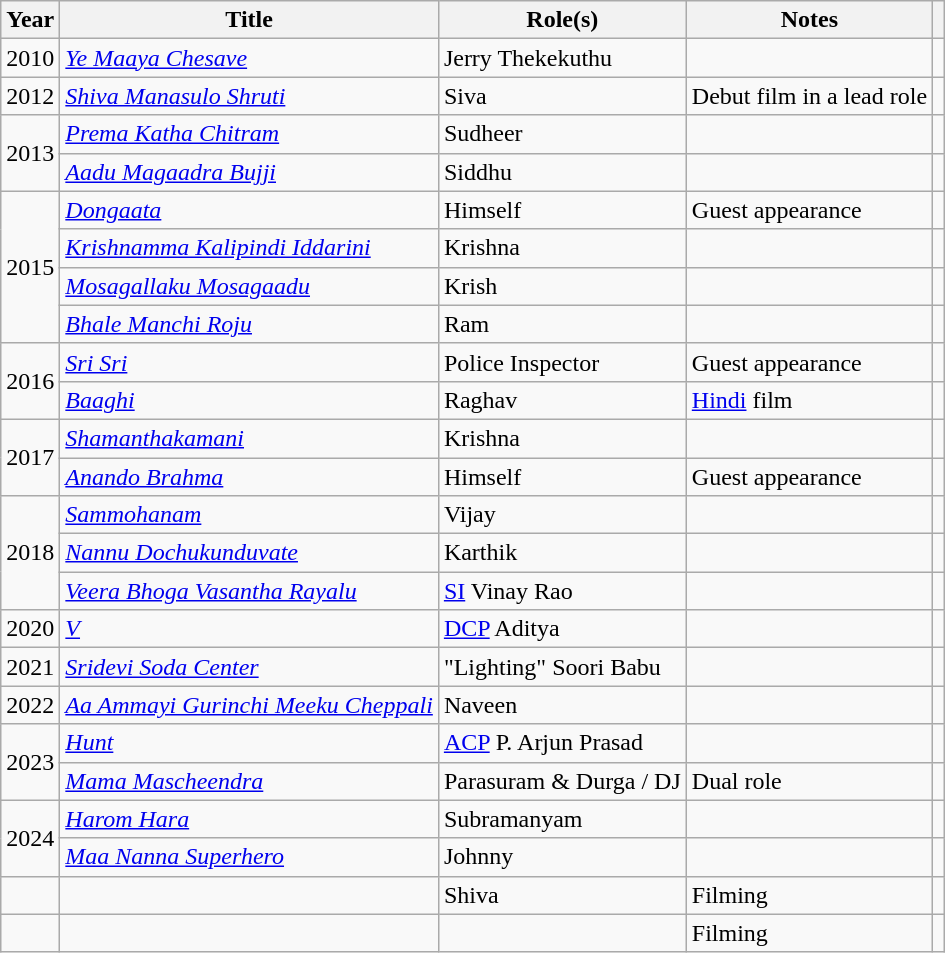<table class="wikitable sortable">
<tr>
<th>Year</th>
<th>Title</th>
<th>Role(s)</th>
<th class="unsortable">Notes</th>
<th scope="col" class="unsortable"></th>
</tr>
<tr>
<td>2010</td>
<td><em><a href='#'>Ye Maaya Chesave</a></em></td>
<td>Jerry Thekekuthu</td>
<td></td>
<td></td>
</tr>
<tr>
<td>2012</td>
<td><em><a href='#'>Shiva Manasulo Shruti</a></em></td>
<td>Siva</td>
<td>Debut film in a lead role</td>
<td></td>
</tr>
<tr>
<td rowspan="2">2013</td>
<td><em><a href='#'>Prema Katha Chitram</a></em></td>
<td>Sudheer</td>
<td></td>
<td></td>
</tr>
<tr>
<td><em><a href='#'>Aadu Magaadra Bujji</a></em></td>
<td>Siddhu</td>
<td></td>
<td></td>
</tr>
<tr>
<td rowspan="4">2015</td>
<td><a href='#'><em>Dongaata</em></a></td>
<td>Himself</td>
<td>Guest appearance</td>
<td></td>
</tr>
<tr>
<td><em><a href='#'>Krishnamma Kalipindi Iddarini</a></em></td>
<td>Krishna</td>
<td></td>
<td></td>
</tr>
<tr>
<td><em><a href='#'>Mosagallaku Mosagaadu</a></em></td>
<td>Krish</td>
<td></td>
<td></td>
</tr>
<tr>
<td><em><a href='#'>Bhale Manchi Roju</a></em></td>
<td>Ram</td>
<td></td>
<td></td>
</tr>
<tr>
<td rowspan="2">2016</td>
<td><em><a href='#'>Sri Sri</a></em></td>
<td>Police Inspector</td>
<td>Guest appearance</td>
<td></td>
</tr>
<tr>
<td><em><a href='#'>Baaghi</a></em></td>
<td>Raghav</td>
<td><a href='#'>Hindi</a> film</td>
<td></td>
</tr>
<tr>
<td rowspan="2">2017</td>
<td><em><a href='#'>Shamanthakamani</a></em></td>
<td>Krishna</td>
<td></td>
<td></td>
</tr>
<tr>
<td><em><a href='#'>Anando Brahma</a></em></td>
<td>Himself</td>
<td>Guest appearance</td>
<td></td>
</tr>
<tr>
<td rowspan="3">2018</td>
<td><em><a href='#'>Sammohanam</a></em></td>
<td>Vijay</td>
<td></td>
<td></td>
</tr>
<tr>
<td><em><a href='#'>Nannu Dochukunduvate</a></em></td>
<td>Karthik</td>
<td></td>
<td></td>
</tr>
<tr>
<td><em><a href='#'>Veera Bhoga Vasantha Rayalu</a></em></td>
<td><a href='#'>SI</a> Vinay Rao</td>
<td></td>
<td></td>
</tr>
<tr>
<td>2020</td>
<td><em><a href='#'>V</a></em></td>
<td><a href='#'>DCP</a> Aditya</td>
<td></td>
<td></td>
</tr>
<tr>
<td>2021</td>
<td><em><a href='#'>Sridevi Soda Center</a></em></td>
<td>"Lighting" Soori Babu</td>
<td></td>
<td></td>
</tr>
<tr>
<td>2022</td>
<td><em><a href='#'>Aa Ammayi Gurinchi Meeku Cheppali</a></em></td>
<td>Naveen</td>
<td></td>
<td></td>
</tr>
<tr>
<td rowspan="2">2023</td>
<td><em><a href='#'>Hunt</a></em></td>
<td><a href='#'>ACP</a> P. Arjun Prasad</td>
<td></td>
<td></td>
</tr>
<tr>
<td><em><a href='#'>Mama Mascheendra</a></em></td>
<td>Parasuram & Durga / DJ</td>
<td>Dual role</td>
<td></td>
</tr>
<tr>
<td rowspan="2">2024</td>
<td><em><a href='#'>Harom Hara</a></em></td>
<td>Subramanyam</td>
<td></td>
<td></td>
</tr>
<tr>
<td><em><a href='#'>Maa Nanna Superhero</a></em></td>
<td>Johnny</td>
<td></td>
<td></td>
</tr>
<tr>
<td></td>
<td></td>
<td>Shiva</td>
<td>Filming</td>
<td></td>
</tr>
<tr>
<td></td>
<td></td>
<td></td>
<td>Filming</td>
<td></td>
</tr>
</table>
